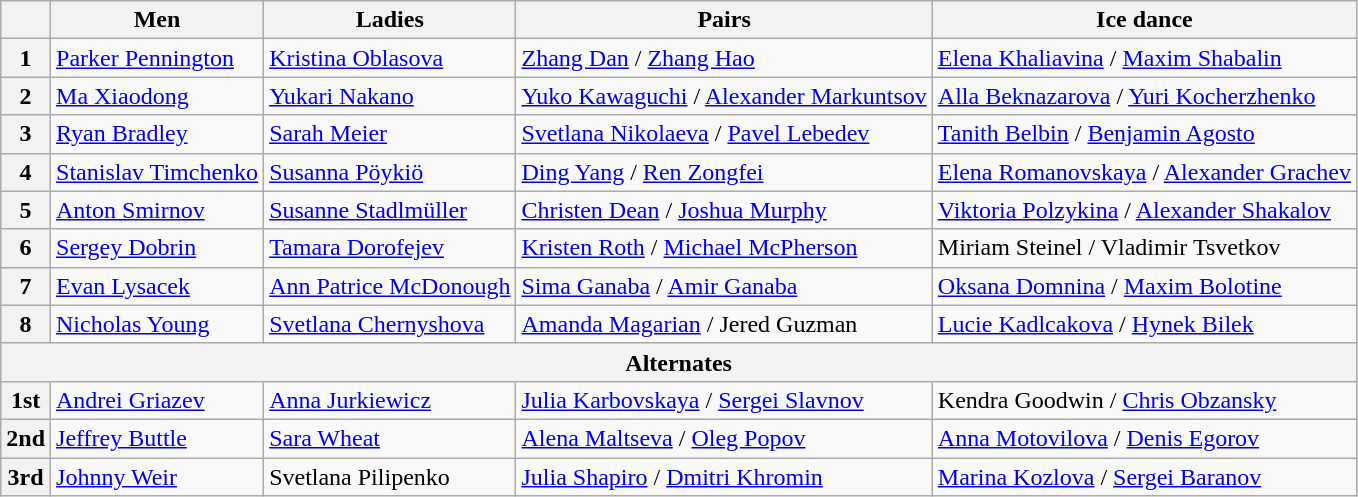<table class="wikitable">
<tr>
<th></th>
<th>Men</th>
<th>Ladies</th>
<th>Pairs</th>
<th>Ice dance</th>
</tr>
<tr>
<th>1</th>
<td> <a href='#'>Parker Pennington</a></td>
<td> <a href='#'>Kristina Oblasova</a></td>
<td> <a href='#'>Zhang Dan</a> / <a href='#'>Zhang Hao</a></td>
<td> <a href='#'>Elena Khaliavina</a> / <a href='#'>Maxim Shabalin</a></td>
</tr>
<tr>
<th>2</th>
<td> <a href='#'>Ma Xiaodong</a></td>
<td> <a href='#'>Yukari Nakano</a></td>
<td> <a href='#'>Yuko Kawaguchi</a> / <a href='#'>Alexander Markuntsov</a></td>
<td> <a href='#'>Alla Beknazarova</a> / <a href='#'>Yuri Kocherzhenko</a></td>
</tr>
<tr>
<th>3</th>
<td> <a href='#'>Ryan Bradley</a></td>
<td> <a href='#'>Sarah Meier</a></td>
<td> <a href='#'>Svetlana Nikolaeva</a> / <a href='#'>Pavel Lebedev</a></td>
<td> <a href='#'>Tanith Belbin</a> / <a href='#'>Benjamin Agosto</a></td>
</tr>
<tr>
<th>4</th>
<td> <a href='#'>Stanislav Timchenko</a></td>
<td> <a href='#'>Susanna Pöykiö</a></td>
<td> <a href='#'>Ding Yang</a> / <a href='#'>Ren Zongfei</a></td>
<td> <a href='#'>Elena Romanovskaya</a> / <a href='#'>Alexander Grachev</a></td>
</tr>
<tr>
<th>5</th>
<td> <a href='#'>Anton Smirnov</a></td>
<td> <a href='#'>Susanne Stadlmüller</a></td>
<td> <a href='#'>Christen Dean</a> / <a href='#'>Joshua Murphy</a></td>
<td> <a href='#'>Viktoria Polzykina</a> / <a href='#'>Alexander Shakalov</a></td>
</tr>
<tr>
<th>6</th>
<td> <a href='#'>Sergey Dobrin</a></td>
<td> <a href='#'>Tamara Dorofejev</a></td>
<td> <a href='#'>Kristen Roth</a> / <a href='#'>Michael McPherson</a></td>
<td> Miriam Steinel / Vladimir Tsvetkov</td>
</tr>
<tr>
<th>7</th>
<td> <a href='#'>Evan Lysacek</a></td>
<td> <a href='#'>Ann Patrice McDonough</a></td>
<td> <a href='#'>Sima Ganaba</a> / <a href='#'>Amir Ganaba</a></td>
<td> <a href='#'>Oksana Domnina</a> / <a href='#'>Maxim Bolotine</a></td>
</tr>
<tr>
<th>8</th>
<td> <a href='#'>Nicholas Young</a></td>
<td> <a href='#'>Svetlana Chernyshova</a></td>
<td> <a href='#'>Amanda Magarian</a> / Jered Guzman</td>
<td> <a href='#'>Lucie Kadlcakova</a> / <a href='#'>Hynek Bilek</a></td>
</tr>
<tr>
<th colspan=5 align=center>Alternates</th>
</tr>
<tr>
<th>1st</th>
<td> <a href='#'>Andrei Griazev</a></td>
<td> <a href='#'>Anna Jurkiewicz</a></td>
<td> <a href='#'>Julia Karbovskaya</a> / <a href='#'>Sergei Slavnov</a></td>
<td> Kendra Goodwin / <a href='#'>Chris Obzansky</a></td>
</tr>
<tr>
<th>2nd</th>
<td> <a href='#'>Jeffrey Buttle</a></td>
<td> <a href='#'>Sara Wheat</a></td>
<td> <a href='#'>Alena Maltseva</a> / <a href='#'>Oleg Popov</a></td>
<td> <a href='#'>Anna Motovilova</a> / <a href='#'>Denis Egorov</a></td>
</tr>
<tr>
<th>3rd</th>
<td> <a href='#'>Johnny Weir</a></td>
<td> Svetlana Pilipenko</td>
<td> <a href='#'>Julia Shapiro</a> / <a href='#'>Dmitri Khromin</a></td>
<td> <a href='#'>Marina Kozlova</a> / <a href='#'>Sergei Baranov</a></td>
</tr>
</table>
